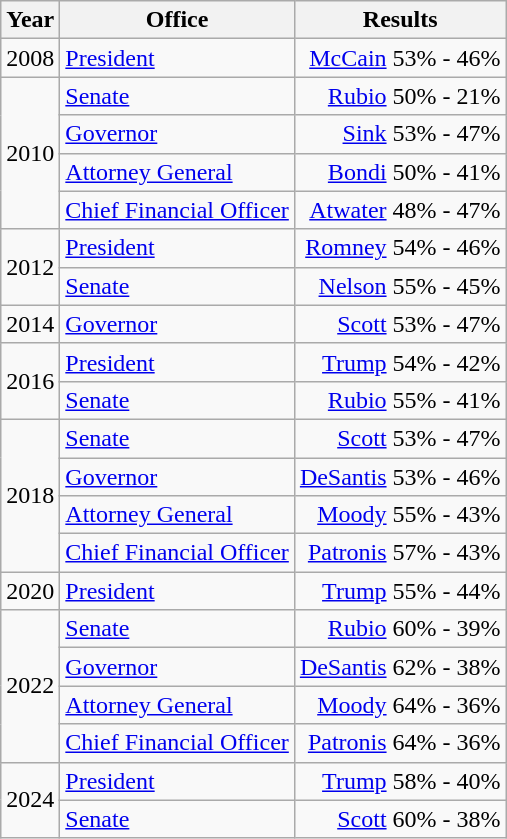<table class=wikitable>
<tr>
<th>Year</th>
<th>Office</th>
<th>Results</th>
</tr>
<tr>
<td>2008</td>
<td><a href='#'>President</a></td>
<td align="right" ><a href='#'>McCain</a> 53% - 46%</td>
</tr>
<tr>
<td rowspan=4>2010</td>
<td><a href='#'>Senate</a></td>
<td align="right" ><a href='#'>Rubio</a> 50% - 21%</td>
</tr>
<tr>
<td><a href='#'>Governor</a></td>
<td align="right" ><a href='#'>Sink</a> 53% - 47%</td>
</tr>
<tr>
<td><a href='#'>Attorney General</a></td>
<td align="right" ><a href='#'>Bondi</a> 50% - 41%</td>
</tr>
<tr>
<td><a href='#'>Chief Financial Officer</a></td>
<td align="right" ><a href='#'>Atwater</a> 48% - 47%</td>
</tr>
<tr>
<td rowspan=2>2012</td>
<td><a href='#'>President</a></td>
<td align="right" ><a href='#'>Romney</a> 54% - 46%</td>
</tr>
<tr>
<td><a href='#'>Senate</a></td>
<td align="right" ><a href='#'>Nelson</a> 55% - 45%</td>
</tr>
<tr>
<td>2014</td>
<td><a href='#'>Governor</a></td>
<td align="right" ><a href='#'>Scott</a> 53% - 47%</td>
</tr>
<tr>
<td rowspan=2>2016</td>
<td><a href='#'>President</a></td>
<td align="right" ><a href='#'>Trump</a> 54% - 42%</td>
</tr>
<tr>
<td><a href='#'>Senate</a></td>
<td align="right" ><a href='#'>Rubio</a> 55% - 41%</td>
</tr>
<tr>
<td rowspan=4>2018</td>
<td><a href='#'>Senate</a></td>
<td align="right" ><a href='#'>Scott</a> 53% - 47%</td>
</tr>
<tr>
<td><a href='#'>Governor</a></td>
<td align="right" ><a href='#'>DeSantis</a> 53% - 46%</td>
</tr>
<tr>
<td><a href='#'>Attorney General</a></td>
<td align="right" ><a href='#'>Moody</a> 55% - 43%</td>
</tr>
<tr>
<td><a href='#'>Chief Financial Officer</a></td>
<td align="right" ><a href='#'>Patronis</a> 57% - 43%</td>
</tr>
<tr>
<td>2020</td>
<td><a href='#'>President</a></td>
<td align="right" ><a href='#'>Trump</a> 55% - 44%</td>
</tr>
<tr>
<td rowspan=4>2022</td>
<td><a href='#'>Senate</a></td>
<td align="right" ><a href='#'>Rubio</a> 60% - 39%</td>
</tr>
<tr>
<td><a href='#'>Governor</a></td>
<td align="right" ><a href='#'>DeSantis</a> 62% - 38%</td>
</tr>
<tr>
<td><a href='#'>Attorney General</a></td>
<td align="right" ><a href='#'>Moody</a> 64% - 36%</td>
</tr>
<tr>
<td><a href='#'>Chief Financial Officer</a></td>
<td align="right" ><a href='#'>Patronis</a> 64% - 36%</td>
</tr>
<tr>
<td rowspan=2>2024</td>
<td><a href='#'>President</a></td>
<td align="right" ><a href='#'>Trump</a> 58% - 40%</td>
</tr>
<tr>
<td><a href='#'>Senate</a></td>
<td align="right" ><a href='#'>Scott</a> 60% - 38%</td>
</tr>
</table>
